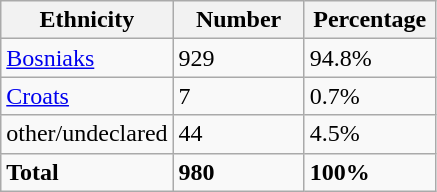<table class="wikitable">
<tr>
<th width="100px">Ethnicity</th>
<th width="80px">Number</th>
<th width="80px">Percentage</th>
</tr>
<tr>
<td><a href='#'>Bosniaks</a></td>
<td>929</td>
<td>94.8%</td>
</tr>
<tr>
<td><a href='#'>Croats</a></td>
<td>7</td>
<td>0.7%</td>
</tr>
<tr>
<td>other/undeclared</td>
<td>44</td>
<td>4.5%</td>
</tr>
<tr>
<td><strong>Total</strong></td>
<td><strong>980</strong></td>
<td><strong>100%</strong></td>
</tr>
</table>
